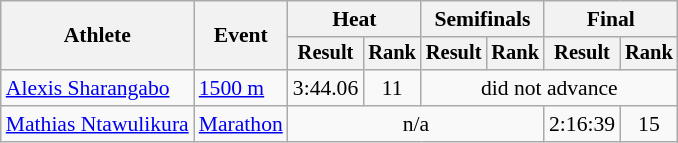<table class=wikitable style="font-size:90%">
<tr>
<th rowspan="2">Athlete</th>
<th rowspan="2">Event</th>
<th colspan="2">Heat</th>
<th colspan="2">Semifinals</th>
<th colspan="2">Final</th>
</tr>
<tr style="font-size:95%">
<th>Result</th>
<th>Rank</th>
<th>Result</th>
<th>Rank</th>
<th>Result</th>
<th>Rank</th>
</tr>
<tr align=center>
<td align=left><a href='#'>Alexis Sharangabo</a></td>
<td align=left><a href='#'>1500 m</a></td>
<td>3:44.06</td>
<td>11</td>
<td colspan=4>did not advance</td>
</tr>
<tr align=center>
<td align=left><a href='#'>Mathias Ntawulikura</a></td>
<td align=left><a href='#'>Marathon</a></td>
<td colspan=4>n/a</td>
<td>2:16:39</td>
<td>15</td>
</tr>
</table>
